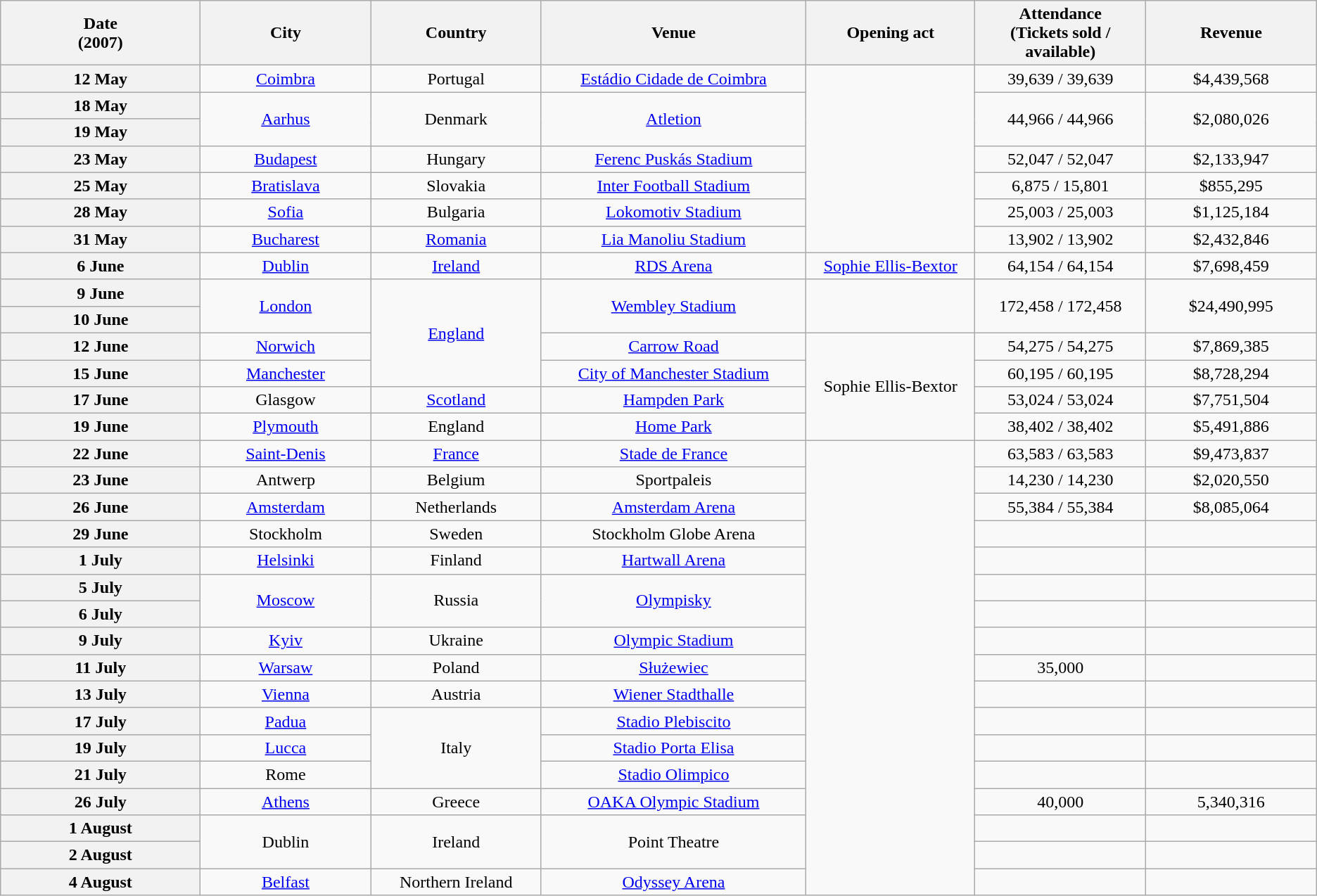<table class="wikitable plainrowheaders" style="text-align:center;">
<tr>
<th scope="col" style="width:12em;">Date<br>(2007)</th>
<th scope="col" style="width:10em;">City</th>
<th scope="col" style="width:10em;">Country</th>
<th scope="col" style="width:16em;">Venue</th>
<th scope="col" style="width:10em;">Opening act</th>
<th scope="col" style="width:10em;">Attendance <br>(Tickets sold / available)</th>
<th scope="col" style="width:10em;">Revenue</th>
</tr>
<tr>
<th scope="row" style="text-align:center;">12 May</th>
<td><a href='#'>Coimbra</a></td>
<td>Portugal</td>
<td><a href='#'>Estádio Cidade de Coimbra</a></td>
<td rowspan="7"></td>
<td>39,639 / 39,639</td>
<td>$4,439,568</td>
</tr>
<tr>
<th scope="row" style="text-align:center;">18 May</th>
<td rowspan="2"><a href='#'>Aarhus</a></td>
<td rowspan="2">Denmark</td>
<td rowspan="2"><a href='#'>Atletion</a></td>
<td rowspan="2">44,966 / 44,966</td>
<td rowspan="2">$2,080,026</td>
</tr>
<tr>
<th scope="row" style="text-align:center;">19 May</th>
</tr>
<tr>
<th scope="row" style="text-align:center;">23 May</th>
<td><a href='#'>Budapest</a></td>
<td>Hungary</td>
<td><a href='#'>Ferenc Puskás Stadium</a></td>
<td>52,047 / 52,047</td>
<td>$2,133,947</td>
</tr>
<tr>
<th scope="row" style="text-align:center;">25 May</th>
<td><a href='#'>Bratislava</a></td>
<td>Slovakia</td>
<td><a href='#'>Inter Football Stadium</a></td>
<td>6,875 / 15,801</td>
<td>$855,295</td>
</tr>
<tr>
<th scope="row" style="text-align:center;">28 May</th>
<td><a href='#'>Sofia</a></td>
<td>Bulgaria</td>
<td><a href='#'>Lokomotiv Stadium</a></td>
<td>25,003 / 25,003</td>
<td>$1,125,184</td>
</tr>
<tr>
<th scope="row" style="text-align:center;">31 May</th>
<td><a href='#'>Bucharest</a></td>
<td><a href='#'>Romania</a></td>
<td><a href='#'>Lia Manoliu Stadium</a></td>
<td>13,902 / 13,902</td>
<td>$2,432,846</td>
</tr>
<tr>
<th scope="row" style="text-align:center;">6 June</th>
<td><a href='#'>Dublin</a></td>
<td><a href='#'>Ireland</a></td>
<td><a href='#'>RDS Arena</a></td>
<td><a href='#'>Sophie Ellis-Bextor</a></td>
<td>64,154 / 64,154</td>
<td>$7,698,459</td>
</tr>
<tr>
<th scope="row" style="text-align:center;">9 June</th>
<td rowspan="2"><a href='#'>London</a></td>
<td rowspan="4"><a href='#'>England</a></td>
<td rowspan="2"><a href='#'>Wembley Stadium</a></td>
<td rowspan="2"></td>
<td rowspan="2">172,458 / 172,458</td>
<td rowspan="2">$24,490,995</td>
</tr>
<tr>
<th scope="row" style="text-align:center;">10 June</th>
</tr>
<tr>
<th scope="row" style="text-align:center;">12 June</th>
<td><a href='#'>Norwich</a></td>
<td><a href='#'>Carrow Road</a></td>
<td rowspan="4">Sophie Ellis-Bextor</td>
<td>54,275 / 54,275</td>
<td>$7,869,385</td>
</tr>
<tr>
<th scope="row" style="text-align:center;">15 June</th>
<td><a href='#'>Manchester</a></td>
<td><a href='#'>City of Manchester Stadium</a></td>
<td>60,195 / 60,195</td>
<td>$8,728,294</td>
</tr>
<tr>
<th scope="row" style="text-align:center;">17 June</th>
<td>Glasgow</td>
<td><a href='#'>Scotland</a></td>
<td><a href='#'>Hampden Park</a></td>
<td>53,024 / 53,024</td>
<td>$7,751,504</td>
</tr>
<tr>
<th scope="row" style="text-align:center;">19 June</th>
<td><a href='#'>Plymouth</a></td>
<td>England</td>
<td><a href='#'>Home Park</a></td>
<td>38,402 / 38,402</td>
<td>$5,491,886</td>
</tr>
<tr>
<th scope="row" style="text-align:center;">22 June</th>
<td><a href='#'>Saint-Denis</a></td>
<td><a href='#'>France</a></td>
<td><a href='#'>Stade de France</a></td>
<td rowspan="17"></td>
<td>63,583 / 63,583</td>
<td>$9,473,837</td>
</tr>
<tr>
<th scope="row" style="text-align:center;">23 June</th>
<td>Antwerp</td>
<td>Belgium</td>
<td>Sportpaleis</td>
<td>14,230 / 14,230</td>
<td>$2,020,550</td>
</tr>
<tr>
<th scope="row" style="text-align:center;">26 June</th>
<td><a href='#'>Amsterdam</a></td>
<td>Netherlands</td>
<td><a href='#'>Amsterdam Arena</a></td>
<td>55,384 / 55,384</td>
<td>$8,085,064</td>
</tr>
<tr>
<th scope="row" style="text-align:center;">29 June</th>
<td>Stockholm</td>
<td>Sweden</td>
<td>Stockholm Globe Arena</td>
<td></td>
<td></td>
</tr>
<tr>
<th scope="row" style="text-align:center;">1 July</th>
<td><a href='#'>Helsinki</a></td>
<td>Finland</td>
<td><a href='#'>Hartwall Arena</a></td>
<td></td>
<td></td>
</tr>
<tr>
<th scope="row" style="text-align:center;">5 July</th>
<td rowspan="2"><a href='#'>Moscow</a></td>
<td rowspan="2">Russia</td>
<td rowspan="2"><a href='#'>Olympisky</a></td>
<td></td>
<td></td>
</tr>
<tr>
<th scope="row" style="text-align:center;">6 July</th>
<td></td>
<td></td>
</tr>
<tr>
<th scope="row" style="text-align:center;">9 July</th>
<td><a href='#'>Kyiv</a></td>
<td>Ukraine</td>
<td><a href='#'>Olympic Stadium</a></td>
<td></td>
<td></td>
</tr>
<tr>
<th scope="row" style="text-align:center;">11 July</th>
<td><a href='#'>Warsaw</a></td>
<td>Poland</td>
<td><a href='#'>Służewiec</a></td>
<td>35,000</td>
<td></td>
</tr>
<tr>
<th scope="row" style="text-align:center;">13 July</th>
<td><a href='#'>Vienna</a></td>
<td>Austria</td>
<td><a href='#'>Wiener Stadthalle</a></td>
<td></td>
<td></td>
</tr>
<tr>
<th scope="row" style="text-align:center;">17 July</th>
<td><a href='#'>Padua</a></td>
<td rowspan="3">Italy</td>
<td><a href='#'>Stadio Plebiscito</a></td>
<td></td>
<td></td>
</tr>
<tr>
<th scope="row" style="text-align:center;">19 July</th>
<td><a href='#'>Lucca</a></td>
<td><a href='#'>Stadio Porta Elisa</a></td>
<td></td>
<td></td>
</tr>
<tr>
<th scope="row" style="text-align:center;">21 July</th>
<td>Rome</td>
<td><a href='#'>Stadio Olimpico</a></td>
<td></td>
<td></td>
</tr>
<tr>
<th scope="row" style="text-align:center;">26 July</th>
<td><a href='#'>Athens</a></td>
<td>Greece</td>
<td><a href='#'>OAKA Olympic Stadium</a></td>
<td>40,000</td>
<td>5,340,316</td>
</tr>
<tr>
<th scope="row" style="text-align:center;">1 August</th>
<td rowspan="2">Dublin</td>
<td rowspan="2">Ireland</td>
<td rowspan="2">Point Theatre</td>
<td></td>
<td></td>
</tr>
<tr>
<th scope="row" style="text-align:center;">2 August</th>
<td></td>
<td></td>
</tr>
<tr>
<th scope="row" style="text-align:center;">4 August</th>
<td><a href='#'>Belfast</a></td>
<td>Northern Ireland</td>
<td><a href='#'>Odyssey Arena</a></td>
<td></td>
<td></td>
</tr>
</table>
